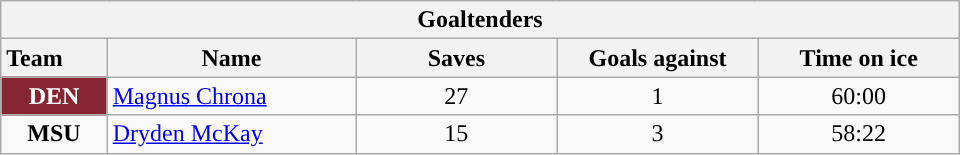<table class="wikitable" style="width:40em; text-align:right;">
<tr>
<th colspan=5>Goaltenders</th>
</tr>
<tr>
<th style="width:4em; text-align:left;">Team</th>
<th style="width:10em;">Name</th>
<th style="width:8em;">Saves</th>
<th style="width:8em;">Goals against</th>
<th style="width:8em;">Time on ice</th>
</tr>
<tr>
<td align=center style="color:white; background:#862633; "><strong>DEN</strong></td>
<td style="text-align:left;"><a href='#'>Magnus Chrona</a></td>
<td align=center>27</td>
<td align=center>1</td>
<td align=center>60:00</td>
</tr>
<tr>
<td align=center><strong>MSU</strong></td>
<td style="text-align:left;"><a href='#'>Dryden McKay</a></td>
<td align=center>15</td>
<td align=center>3</td>
<td align=center>58:22</td>
</tr>
</table>
